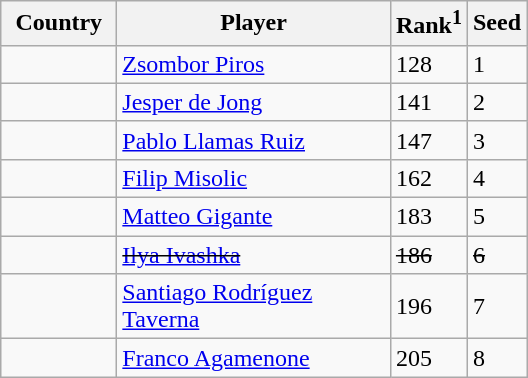<table class="sortable wikitable">
<tr>
<th width="70">Country</th>
<th width="175">Player</th>
<th>Rank<sup>1</sup></th>
<th>Seed</th>
</tr>
<tr>
<td></td>
<td><a href='#'>Zsombor Piros</a></td>
<td>128</td>
<td>1</td>
</tr>
<tr>
<td></td>
<td><a href='#'>Jesper de Jong</a></td>
<td>141</td>
<td>2</td>
</tr>
<tr>
<td></td>
<td><a href='#'>Pablo Llamas Ruiz</a></td>
<td>147</td>
<td>3</td>
</tr>
<tr>
<td></td>
<td><a href='#'>Filip Misolic</a></td>
<td>162</td>
<td>4</td>
</tr>
<tr>
<td></td>
<td><a href='#'>Matteo Gigante</a></td>
<td>183</td>
<td>5</td>
</tr>
<tr>
<td></td>
<td><s><a href='#'>Ilya Ivashka</a></s></td>
<td><s>186</s></td>
<td><s>6</s></td>
</tr>
<tr>
<td></td>
<td><a href='#'>Santiago Rodríguez Taverna</a></td>
<td>196</td>
<td>7</td>
</tr>
<tr>
<td></td>
<td><a href='#'>Franco Agamenone</a></td>
<td>205</td>
<td>8</td>
</tr>
</table>
